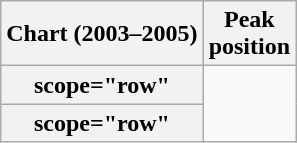<table class="wikitable sortable plainrowheaders">
<tr>
<th scope="col">Chart (2003–2005)</th>
<th scope="col">Peak<br>position</th>
</tr>
<tr>
<th>scope="row"</th>
</tr>
<tr>
<th>scope="row"</th>
</tr>
</table>
